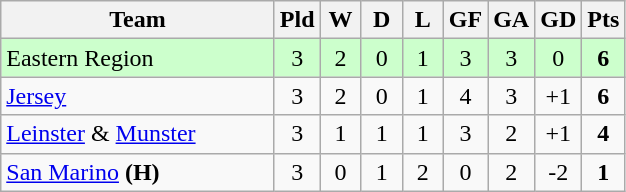<table class="wikitable" style="text-align:center;">
<tr>
<th width=175>Team</th>
<th width=20 abbr="Played">Pld</th>
<th width=20 abbr="Won">W</th>
<th width=20 abbr="Drawn">D</th>
<th width=20 abbr="Lost">L</th>
<th width=20 abbr="Goals for">GF</th>
<th width=20 abbr="Goals against">GA</th>
<th width=20 abbr="Goal difference">GD</th>
<th width=20 abbr="Points">Pts</th>
</tr>
<tr bgcolor="#ccffcc">
<td align=left> Eastern Region</td>
<td>3</td>
<td>2</td>
<td>0</td>
<td>1</td>
<td>3</td>
<td>3</td>
<td>0</td>
<td><strong>6</strong></td>
</tr>
<tr>
<td align=left> <a href='#'>Jersey</a></td>
<td>3</td>
<td>2</td>
<td>0</td>
<td>1</td>
<td>4</td>
<td>3</td>
<td>+1</td>
<td><strong>6</strong></td>
</tr>
<tr>
<td align=left> <a href='#'>Leinster</a> & <a href='#'>Munster</a></td>
<td>3</td>
<td>1</td>
<td>1</td>
<td>1</td>
<td>3</td>
<td>2</td>
<td>+1</td>
<td><strong>4</strong></td>
</tr>
<tr>
<td align=left> <a href='#'>San Marino</a> <strong>(H)</strong></td>
<td>3</td>
<td>0</td>
<td>1</td>
<td>2</td>
<td>0</td>
<td>2</td>
<td>-2</td>
<td><strong>1</strong></td>
</tr>
</table>
